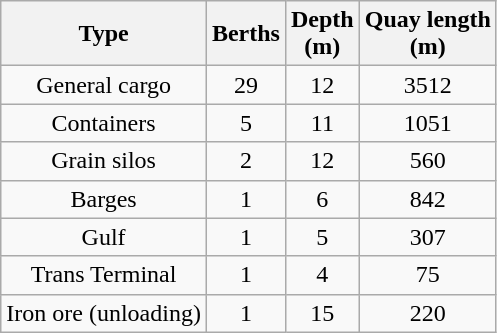<table class="wikitable" style="text-align:center">
<tr>
<th>Type</th>
<th>Berths</th>
<th>Depth<br>(m)</th>
<th>Quay length<br>(m)</th>
</tr>
<tr>
<td>General cargo</td>
<td>29</td>
<td>12</td>
<td>3512</td>
</tr>
<tr>
<td>Containers</td>
<td>5</td>
<td>11</td>
<td>1051</td>
</tr>
<tr>
<td>Grain silos</td>
<td>2</td>
<td>12</td>
<td>560</td>
</tr>
<tr>
<td>Barges</td>
<td>1</td>
<td>6</td>
<td>842</td>
</tr>
<tr>
<td>Gulf</td>
<td>1</td>
<td>5</td>
<td>307</td>
</tr>
<tr>
<td>Trans Terminal</td>
<td>1</td>
<td>4</td>
<td>75</td>
</tr>
<tr>
<td>Iron ore (unloading)</td>
<td>1</td>
<td>15</td>
<td>220</td>
</tr>
</table>
